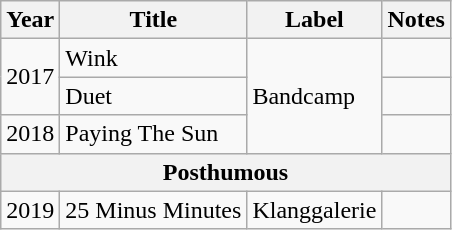<table class="wikitable">
<tr>
<th>Year</th>
<th>Title</th>
<th>Label</th>
<th>Notes</th>
</tr>
<tr>
<td rowspan="2">2017</td>
<td>Wink</td>
<td rowspan="3">Bandcamp</td>
<td></td>
</tr>
<tr>
<td>Duet</td>
<td></td>
</tr>
<tr>
<td>2018</td>
<td>Paying The Sun</td>
<td></td>
</tr>
<tr>
<th colspan="4">Posthumous</th>
</tr>
<tr>
<td>2019</td>
<td>25 Minus Minutes</td>
<td>Klanggalerie</td>
<td></td>
</tr>
</table>
